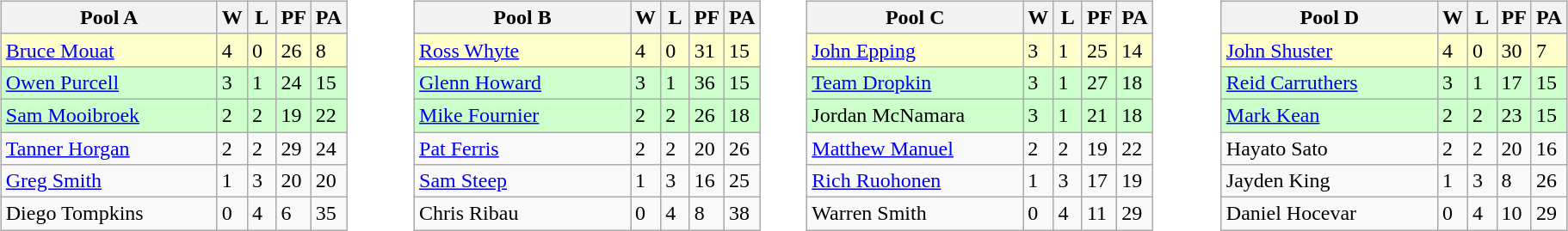<table table>
<tr>
<td valign=top width=10%><br><table class=wikitable>
<tr>
<th width=160>Pool A</th>
<th width=15>W</th>
<th width=15>L</th>
<th width=15>PF</th>
<th width=15>PA</th>
</tr>
<tr bgcolor=#ffffcc>
<td> <a href='#'>Bruce Mouat</a></td>
<td>4</td>
<td>0</td>
<td>26</td>
<td>8</td>
</tr>
<tr bgcolor=#ccffcc>
<td> <a href='#'>Owen Purcell</a></td>
<td>3</td>
<td>1</td>
<td>24</td>
<td>15</td>
</tr>
<tr bgcolor=#ccffcc>
<td> <a href='#'>Sam Mooibroek</a></td>
<td>2</td>
<td>2</td>
<td>19</td>
<td>22</td>
</tr>
<tr>
<td> <a href='#'>Tanner Horgan</a></td>
<td>2</td>
<td>2</td>
<td>29</td>
<td>24</td>
</tr>
<tr>
<td> <a href='#'>Greg Smith</a></td>
<td>1</td>
<td>3</td>
<td>20</td>
<td>20</td>
</tr>
<tr>
<td> Diego Tompkins</td>
<td>0</td>
<td>4</td>
<td>6</td>
<td>35</td>
</tr>
</table>
</td>
<td valign=top width=10%><br><table class=wikitable>
<tr>
<th width=160>Pool B</th>
<th width=15>W</th>
<th width=15>L</th>
<th width=15>PF</th>
<th width=15>PA</th>
</tr>
<tr bgcolor=#ffffcc>
<td> <a href='#'>Ross Whyte</a></td>
<td>4</td>
<td>0</td>
<td>31</td>
<td>15</td>
</tr>
<tr bgcolor=#ccffcc>
<td> <a href='#'>Glenn Howard</a></td>
<td>3</td>
<td>1</td>
<td>36</td>
<td>15</td>
</tr>
<tr bgcolor=#ccffcc>
<td> <a href='#'>Mike Fournier</a></td>
<td>2</td>
<td>2</td>
<td>26</td>
<td>18</td>
</tr>
<tr>
<td> <a href='#'>Pat Ferris</a></td>
<td>2</td>
<td>2</td>
<td>20</td>
<td>26</td>
</tr>
<tr>
<td> <a href='#'>Sam Steep</a></td>
<td>1</td>
<td>3</td>
<td>16</td>
<td>25</td>
</tr>
<tr>
<td> Chris Ribau</td>
<td>0</td>
<td>4</td>
<td>8</td>
<td>38</td>
</tr>
</table>
</td>
<td valign=top width=10%><br><table class=wikitable>
<tr>
<th width=160>Pool C</th>
<th width=15>W</th>
<th width=15>L</th>
<th width=15>PF</th>
<th width=15>PA</th>
</tr>
<tr bgcolor=#ffffcc>
<td> <a href='#'>John Epping</a></td>
<td>3</td>
<td>1</td>
<td>25</td>
<td>14</td>
</tr>
<tr bgcolor=#ccffcc>
<td> <a href='#'>Team Dropkin</a></td>
<td>3</td>
<td>1</td>
<td>27</td>
<td>18</td>
</tr>
<tr bgcolor=#ccffcc>
<td> Jordan McNamara</td>
<td>3</td>
<td>1</td>
<td>21</td>
<td>18</td>
</tr>
<tr>
<td> <a href='#'>Matthew Manuel</a></td>
<td>2</td>
<td>2</td>
<td>19</td>
<td>22</td>
</tr>
<tr>
<td> <a href='#'>Rich Ruohonen</a></td>
<td>1</td>
<td>3</td>
<td>17</td>
<td>19</td>
</tr>
<tr>
<td> Warren Smith</td>
<td>0</td>
<td>4</td>
<td>11</td>
<td>29</td>
</tr>
</table>
</td>
<td valign=top width=10%><br><table class=wikitable>
<tr>
<th width=160>Pool D</th>
<th width=15>W</th>
<th width=15>L</th>
<th width=15>PF</th>
<th width=15>PA</th>
</tr>
<tr bgcolor=#ffffcc>
<td> <a href='#'>John Shuster</a></td>
<td>4</td>
<td>0</td>
<td>30</td>
<td>7</td>
</tr>
<tr bgcolor=#ccffcc>
<td> <a href='#'>Reid Carruthers</a></td>
<td>3</td>
<td>1</td>
<td>17</td>
<td>15</td>
</tr>
<tr bgcolor=#ccffcc>
<td> <a href='#'>Mark Kean</a></td>
<td>2</td>
<td>2</td>
<td>23</td>
<td>15</td>
</tr>
<tr>
<td> Hayato Sato</td>
<td>2</td>
<td>2</td>
<td>20</td>
<td>16</td>
</tr>
<tr>
<td> Jayden King</td>
<td>1</td>
<td>3</td>
<td>8</td>
<td>26</td>
</tr>
<tr>
<td> Daniel Hocevar</td>
<td>0</td>
<td>4</td>
<td>10</td>
<td>29</td>
</tr>
</table>
</td>
</tr>
</table>
